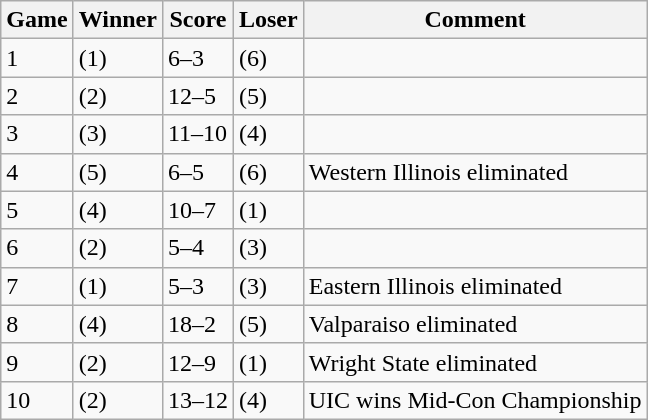<table class=wikitable>
<tr>
<th>Game</th>
<th>Winner</th>
<th>Score</th>
<th>Loser</th>
<th>Comment</th>
</tr>
<tr>
<td>1</td>
<td>(1) </td>
<td>6–3</td>
<td>(6) </td>
<td></td>
</tr>
<tr>
<td>2</td>
<td>(2) </td>
<td>12–5</td>
<td>(5) </td>
<td></td>
</tr>
<tr>
<td>3</td>
<td>(3) </td>
<td>11–10</td>
<td>(4) </td>
<td></td>
</tr>
<tr>
<td>4</td>
<td>(5) </td>
<td>6–5</td>
<td>(6) </td>
<td>Western Illinois eliminated</td>
</tr>
<tr>
<td>5</td>
<td>(4) </td>
<td>10–7</td>
<td>(1) </td>
<td></td>
</tr>
<tr>
<td>6</td>
<td>(2) </td>
<td>5–4</td>
<td>(3) </td>
<td></td>
</tr>
<tr>
<td>7</td>
<td>(1) </td>
<td>5–3</td>
<td>(3) </td>
<td>Eastern Illinois eliminated</td>
</tr>
<tr>
<td>8</td>
<td>(4) </td>
<td>18–2</td>
<td>(5) </td>
<td>Valparaiso eliminated</td>
</tr>
<tr>
<td>9</td>
<td>(2) </td>
<td>12–9</td>
<td>(1) </td>
<td>Wright State eliminated</td>
</tr>
<tr>
<td>10</td>
<td>(2) </td>
<td>13–12</td>
<td>(4) </td>
<td>UIC wins Mid-Con Championship</td>
</tr>
</table>
